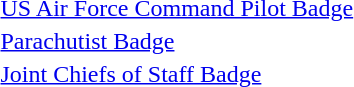<table>
<tr>
<td></td>
<td><a href='#'>US Air Force Command Pilot Badge</a></td>
</tr>
<tr>
<td></td>
<td><a href='#'>Parachutist Badge</a></td>
</tr>
<tr>
<td></td>
<td><a href='#'>Joint Chiefs of Staff Badge</a></td>
</tr>
<tr>
</tr>
</table>
